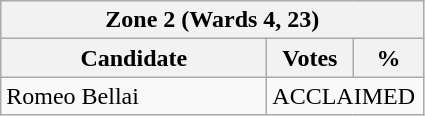<table class="wikitable">
<tr>
<th colspan="3">Zone 2 (Wards 4, 23)</th>
</tr>
<tr>
<th style="width: 170px">Candidate</th>
<th style="width: 50px">Votes</th>
<th style="width: 40px">%</th>
</tr>
<tr>
<td>Romeo Bellai</td>
<td colspan="2">ACCLAIMED</td>
</tr>
</table>
